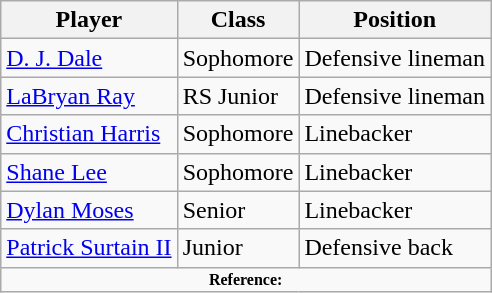<table class="wikitable">
<tr ;>
<th>Player</th>
<th>Class</th>
<th>Position</th>
</tr>
<tr>
<td><a href='#'>D. J. Dale</a></td>
<td>Sophomore</td>
<td>Defensive lineman</td>
</tr>
<tr>
<td><a href='#'>LaBryan Ray</a></td>
<td>RS Junior</td>
<td>Defensive lineman</td>
</tr>
<tr>
<td><a href='#'>Christian Harris</a></td>
<td>Sophomore</td>
<td>Linebacker</td>
</tr>
<tr>
<td><a href='#'>Shane Lee</a></td>
<td>Sophomore</td>
<td>Linebacker</td>
</tr>
<tr>
<td><a href='#'>Dylan Moses</a></td>
<td>Senior</td>
<td>Linebacker</td>
</tr>
<tr>
<td><a href='#'>Patrick Surtain II</a></td>
<td>Junior</td>
<td>Defensive back</td>
</tr>
<tr>
<td colspan="3"  style="font-size:8pt; text-align:center;"><strong>Reference:</strong></td>
</tr>
</table>
